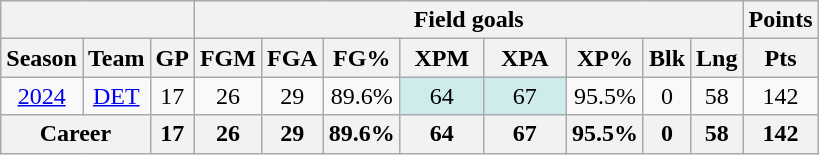<table class="wikitable" style="text-align:center;">
<tr>
<th colspan=3></th>
<th colspan=8>Field goals</th>
<th>Points</th>
</tr>
<tr>
<th>Season</th>
<th>Team</th>
<th>GP</th>
<th>FGM</th>
<th>FGA</th>
<th>FG%</th>
<th>XPM</th>
<th>XPA</th>
<th>XP%</th>
<th>Blk</th>
<th>Lng</th>
<th>Pts</th>
</tr>
<tr>
<td><a href='#'>2024</a></td>
<td><a href='#'>DET</a></td>
<td>17</td>
<td>26</td>
<td>29</td>
<td>89.6%</td>
<td style="background:#cfecec; width:3em;">64</td>
<td style="background:#cfecec; width:3em;">67</td>
<td>95.5%</td>
<td>0</td>
<td>58</td>
<td>142</td>
</tr>
<tr>
<th colspan="2">Career</th>
<th>17</th>
<th>26</th>
<th>29</th>
<th>89.6%</th>
<th>64</th>
<th>67</th>
<th>95.5%</th>
<th>0</th>
<th>58</th>
<th>142</th>
</tr>
</table>
